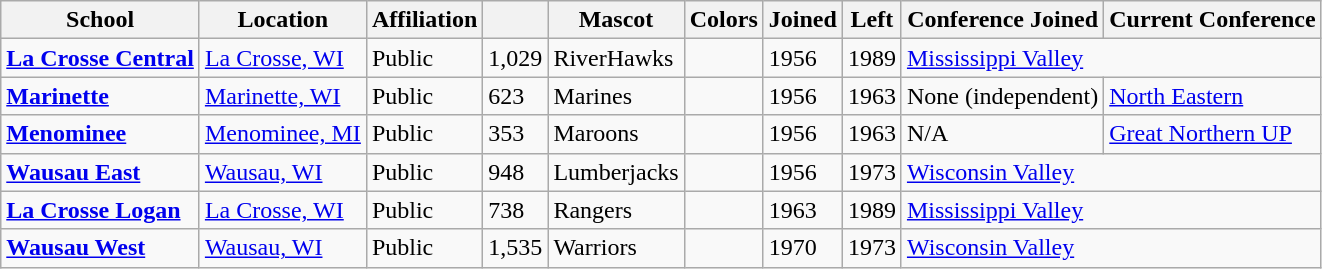<table class="wikitable sortable">
<tr>
<th>School</th>
<th>Location</th>
<th>Affiliation</th>
<th></th>
<th>Mascot</th>
<th>Colors</th>
<th>Joined</th>
<th>Left</th>
<th>Conference Joined</th>
<th>Current Conference</th>
</tr>
<tr>
<td><a href='#'><strong>La Crosse Central</strong></a></td>
<td><a href='#'>La Crosse, WI</a></td>
<td>Public</td>
<td>1,029</td>
<td>RiverHawks</td>
<td> </td>
<td>1956</td>
<td>1989</td>
<td colspan="2"><a href='#'>Mississippi Valley</a></td>
</tr>
<tr>
<td><a href='#'><strong>Marinette</strong></a></td>
<td><a href='#'>Marinette, WI</a></td>
<td>Public</td>
<td>623</td>
<td>Marines</td>
<td> </td>
<td>1956</td>
<td>1963</td>
<td>None (independent)</td>
<td><a href='#'>North Eastern</a></td>
</tr>
<tr>
<td><a href='#'><strong>Menominee</strong></a></td>
<td><a href='#'>Menominee, MI</a></td>
<td>Public</td>
<td>353</td>
<td>Maroons</td>
<td> </td>
<td>1956</td>
<td>1963</td>
<td>N/A</td>
<td><a href='#'>Great Northern UP</a></td>
</tr>
<tr>
<td><strong><a href='#'>Wausau East</a></strong></td>
<td><a href='#'>Wausau, WI</a></td>
<td>Public</td>
<td>948</td>
<td>Lumberjacks</td>
<td> </td>
<td>1956</td>
<td>1973</td>
<td colspan="2"><a href='#'>Wisconsin Valley</a></td>
</tr>
<tr>
<td><a href='#'><strong>La Crosse Logan</strong></a></td>
<td><a href='#'>La Crosse, WI</a></td>
<td>Public</td>
<td>738</td>
<td>Rangers</td>
<td> </td>
<td>1963</td>
<td>1989</td>
<td colspan="2"><a href='#'>Mississippi Valley</a></td>
</tr>
<tr>
<td><a href='#'><strong>Wausau West</strong></a></td>
<td><a href='#'>Wausau, WI</a></td>
<td>Public</td>
<td>1,535</td>
<td>Warriors</td>
<td> </td>
<td>1970</td>
<td>1973</td>
<td colspan="2"><a href='#'>Wisconsin Valley</a></td>
</tr>
</table>
